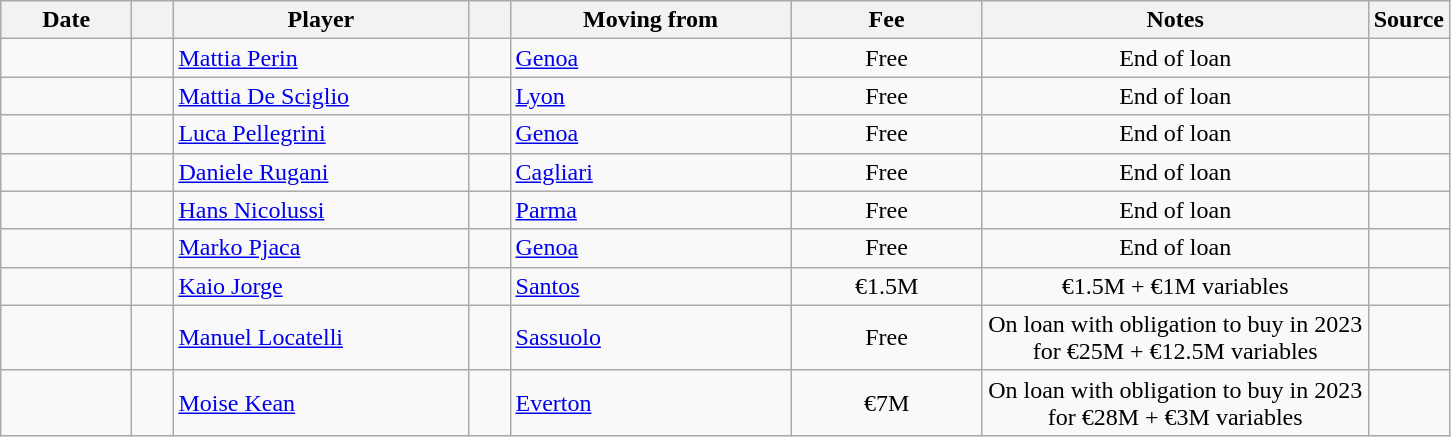<table class="wikitable sortable">
<tr>
<th style="width:80px;">Date</th>
<th style="width:20px;"></th>
<th style="width:190px;">Player</th>
<th style="width:20px;"></th>
<th style="width:180px;">Moving from</th>
<th style="width:120px;" class="unsortable">Fee</th>
<th style="width:250px;" class="unsortable">Notes</th>
<th style="width:20px;">Source</th>
</tr>
<tr>
<td></td>
<td align="center"></td>
<td> <a href='#'>Mattia Perin</a></td>
<td align="center"></td>
<td> <a href='#'>Genoa</a></td>
<td align="center">Free</td>
<td align="center">End of loan</td>
<td></td>
</tr>
<tr>
<td></td>
<td align=center></td>
<td> <a href='#'>Mattia De Sciglio</a></td>
<td align="center"></td>
<td align=left> <a href='#'>Lyon</a></td>
<td align="center">Free</td>
<td align=center>End of loan</td>
<td></td>
</tr>
<tr>
<td></td>
<td align=center></td>
<td> <a href='#'>Luca Pellegrini</a></td>
<td align="center"></td>
<td align=left> <a href='#'>Genoa</a></td>
<td align="center">Free</td>
<td align=center>End of loan</td>
<td></td>
</tr>
<tr>
<td></td>
<td align=center></td>
<td> <a href='#'>Daniele Rugani</a></td>
<td align="center"></td>
<td align=left> <a href='#'>Cagliari</a></td>
<td align="center">Free</td>
<td align=center>End of loan</td>
<td></td>
</tr>
<tr>
<td></td>
<td align=center></td>
<td> <a href='#'>Hans Nicolussi</a></td>
<td align=center></td>
<td align=left> <a href='#'>Parma</a></td>
<td align="center">Free</td>
<td align=center>End of loan</td>
<td></td>
</tr>
<tr>
<td></td>
<td align=center></td>
<td> <a href='#'>Marko Pjaca</a></td>
<td align="center"></td>
<td align=left> <a href='#'>Genoa</a></td>
<td align="center">Free</td>
<td align=center>End of loan</td>
<td></td>
</tr>
<tr>
<td></td>
<td align=center></td>
<td> <a href='#'>Kaio Jorge</a></td>
<td align="center"></td>
<td align=left> <a href='#'>Santos</a></td>
<td align="center">€1.5M</td>
<td align=center>€1.5M + €1M variables</td>
<td></td>
</tr>
<tr>
<td></td>
<td align=center></td>
<td> <a href='#'>Manuel Locatelli</a></td>
<td align=center></td>
<td align=left> <a href='#'>Sassuolo</a></td>
<td align="center">Free</td>
<td align=center>On loan with obligation to buy in 2023 for €25M + €12.5M variables</td>
<td></td>
</tr>
<tr>
<td></td>
<td align=center></td>
<td> <a href='#'>Moise Kean</a></td>
<td align="center"></td>
<td align=left> <a href='#'>Everton</a></td>
<td align="center">€7M</td>
<td align=center>On loan with obligation to buy in 2023 for €28M + €3M variables</td>
<td></td>
</tr>
</table>
